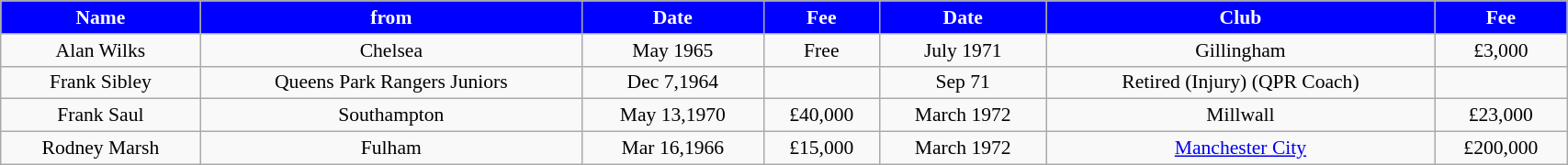<table class="wikitable" style="text-align:center; font-size:90%; width:90%;">
<tr>
<th style="background:#0000FF; color:#FFFFFF; text-align:center;"><strong>Name</strong></th>
<th style="background:#0000FF; color:#FFFFFF; text-align:center;">from</th>
<th style="background:#0000FF; color:#FFFFFF; text-align:center;">Date</th>
<th style="background:#0000FF; color:#FFFFFF; text-align:center;">Fee</th>
<th style="background:#0000FF; color:#FFFFFF; text-align:center;"><strong>Date</strong></th>
<th style="background:#0000FF; color:#FFFFFF; text-align:center;">Club</th>
<th style="background:#0000FF; color:#FFFFFF; text-align:center;"><strong>Fee</strong></th>
</tr>
<tr>
<td>Alan Wilks</td>
<td>Chelsea</td>
<td>May 1965</td>
<td>Free</td>
<td>July 1971</td>
<td>Gillingham</td>
<td>£3,000</td>
</tr>
<tr>
<td>Frank Sibley</td>
<td>Queens Park Rangers Juniors</td>
<td>Dec 7,1964</td>
<td></td>
<td>Sep 71</td>
<td>Retired (Injury) (QPR Coach)</td>
<td></td>
</tr>
<tr>
<td>Frank Saul</td>
<td>Southampton</td>
<td>May 13,1970</td>
<td>£40,000</td>
<td>March 1972</td>
<td>Millwall</td>
<td>£23,000</td>
</tr>
<tr>
<td>Rodney Marsh</td>
<td>Fulham</td>
<td>Mar 16,1966</td>
<td>£15,000</td>
<td>March 1972</td>
<td><a href='#'>Manchester City</a></td>
<td>£200,000</td>
</tr>
</table>
